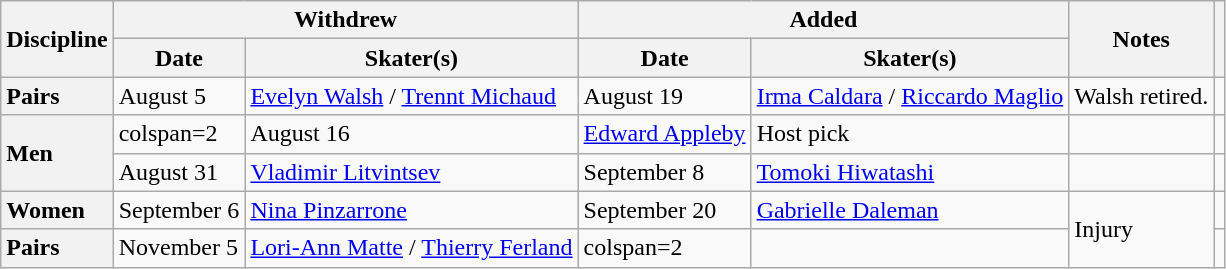<table class="wikitable unsortable">
<tr>
<th scope="col" rowspan=2>Discipline</th>
<th scope="col" colspan=2>Withdrew</th>
<th scope="col" colspan=2>Added</th>
<th scope="col" rowspan=2>Notes</th>
<th scope="col" rowspan=2></th>
</tr>
<tr>
<th>Date</th>
<th>Skater(s)</th>
<th>Date</th>
<th>Skater(s)</th>
</tr>
<tr>
<th scope="row" style="text-align:left">Pairs</th>
<td>August 5</td>
<td> <a href='#'>Evelyn Walsh</a> / <a href='#'>Trennt Michaud</a></td>
<td>August 19</td>
<td> <a href='#'>Irma Caldara</a> / <a href='#'>Riccardo Maglio</a></td>
<td>Walsh retired.</td>
<td></td>
</tr>
<tr>
<th scope="row" style="text-align:left" rowspan=2>Men</th>
<td>colspan=2 </td>
<td>August 16</td>
<td> <a href='#'>Edward Appleby</a></td>
<td>Host pick</td>
<td></td>
</tr>
<tr>
<td>August 31</td>
<td> <a href='#'>Vladimir Litvintsev</a></td>
<td>September 8</td>
<td> <a href='#'>Tomoki Hiwatashi</a></td>
<td></td>
<td></td>
</tr>
<tr>
<th scope="row" style="text-align:left">Women</th>
<td>September 6</td>
<td> <a href='#'>Nina Pinzarrone</a></td>
<td>September 20</td>
<td> <a href='#'>Gabrielle Daleman</a></td>
<td rowspan="2">Injury</td>
<td></td>
</tr>
<tr>
<th scope="row" style="text-align:left">Pairs</th>
<td>November 5</td>
<td> <a href='#'>Lori-Ann Matte</a> / <a href='#'>Thierry Ferland</a></td>
<td>colspan=2 </td>
<td></td>
</tr>
</table>
